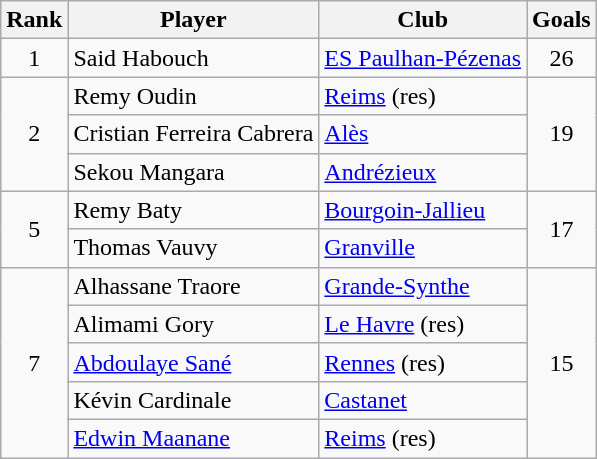<table class="wikitable" style="text-align:center">
<tr>
<th>Rank</th>
<th>Player</th>
<th>Club</th>
<th>Goals</th>
</tr>
<tr>
<td>1</td>
<td align="left">Said Habouch</td>
<td align="left"><a href='#'>ES Paulhan-Pézenas</a></td>
<td>26</td>
</tr>
<tr>
<td rowspan="3">2</td>
<td align="left">Remy Oudin</td>
<td align="left"><a href='#'>Reims</a> (res)</td>
<td rowspan="3">19</td>
</tr>
<tr>
<td align="left">Cristian Ferreira Cabrera</td>
<td align="left"><a href='#'>Alès</a></td>
</tr>
<tr>
<td align="left">Sekou Mangara</td>
<td align="left"><a href='#'>Andrézieux</a></td>
</tr>
<tr>
<td rowspan="2">5</td>
<td align="left">Remy Baty</td>
<td align="left"><a href='#'>Bourgoin-Jallieu</a></td>
<td rowspan="2">17</td>
</tr>
<tr>
<td align="left">Thomas Vauvy</td>
<td align="left"><a href='#'>Granville</a></td>
</tr>
<tr>
<td rowspan="5">7</td>
<td align="left">Alhassane Traore</td>
<td align="left"><a href='#'>Grande-Synthe</a></td>
<td rowspan="5">15</td>
</tr>
<tr>
<td align="left">Alimami Gory</td>
<td align="left"><a href='#'>Le Havre</a> (res)</td>
</tr>
<tr>
<td align="left"><a href='#'>Abdoulaye Sané</a></td>
<td align="left"><a href='#'>Rennes</a> (res)</td>
</tr>
<tr>
<td align="left">Kévin Cardinale</td>
<td align="left"><a href='#'>Castanet</a></td>
</tr>
<tr>
<td align="left"><a href='#'>Edwin Maanane</a></td>
<td align="left"><a href='#'>Reims</a> (res)</td>
</tr>
</table>
